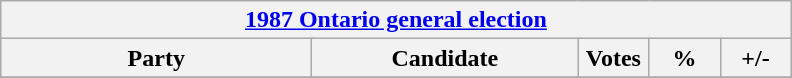<table class="wikitable">
<tr>
<th colspan="6"><a href='#'>1987 Ontario general election</a></th>
</tr>
<tr>
<th colspan="2" style="width: 200px">Party</th>
<th style="width: 170px">Candidate</th>
<th style="width: 40px">Votes</th>
<th style="width: 40px">%</th>
<th style="width: 40px">+/-<br>

</th>
</tr>
<tr>
</tr>
</table>
